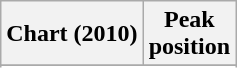<table class="wikitable plainrowheaders sortable" style="text-align:center">
<tr>
<th scope="col">Chart (2010)</th>
<th scope="col">Peak<br>position</th>
</tr>
<tr>
</tr>
<tr>
</tr>
<tr>
</tr>
<tr>
</tr>
</table>
